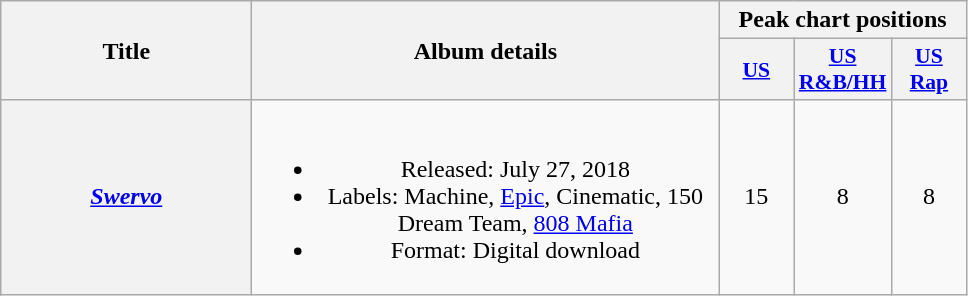<table class="wikitable plainrowheaders" style="text-align:center;">
<tr>
<th scope="col" rowspan="2" style="width:10em;">Title</th>
<th scope="col" rowspan="2" style="width:19em;">Album details</th>
<th scope="col" colspan="3">Peak chart positions</th>
</tr>
<tr>
<th scope="col" style="width:3em;font-size:90%;"><a href='#'>US</a><br></th>
<th scope="col" style="width:3em;font-size:90%;"><a href='#'>US<br>R&B/HH</a><br></th>
<th scope="col" style="width:3em;font-size:90%;"><a href='#'>US<br>Rap</a><br></th>
</tr>
<tr>
<th scope="row"><em><a href='#'>Swervo</a></em><br></th>
<td><br><ul><li>Released: July 27, 2018</li><li>Labels: Machine, <a href='#'>Epic</a>, Cinematic, 150 Dream Team, <a href='#'>808 Mafia</a></li><li>Format: Digital download</li></ul></td>
<td>15</td>
<td>8</td>
<td>8</td>
</tr>
</table>
